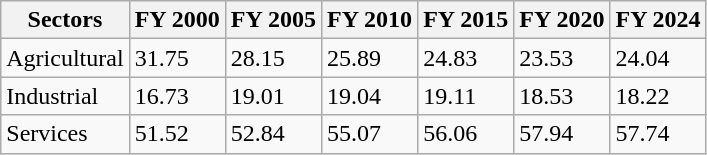<table class="wikitable">
<tr>
<th>Sectors</th>
<th>FY 2000</th>
<th>FY 2005</th>
<th>FY 2010</th>
<th>FY 2015</th>
<th>FY 2020</th>
<th>FY 2024</th>
</tr>
<tr>
<td>Agricultural</td>
<td> 31.75</td>
<td> 28.15</td>
<td> 25.89</td>
<td> 24.83</td>
<td> 23.53</td>
<td> 24.04</td>
</tr>
<tr>
<td>Industrial</td>
<td> 16.73</td>
<td> 19.01</td>
<td> 19.04</td>
<td> 19.11</td>
<td> 18.53</td>
<td> 18.22</td>
</tr>
<tr>
<td>Services</td>
<td> 51.52</td>
<td> 52.84</td>
<td> 55.07</td>
<td> 56.06</td>
<td> 57.94</td>
<td> 57.74</td>
</tr>
</table>
